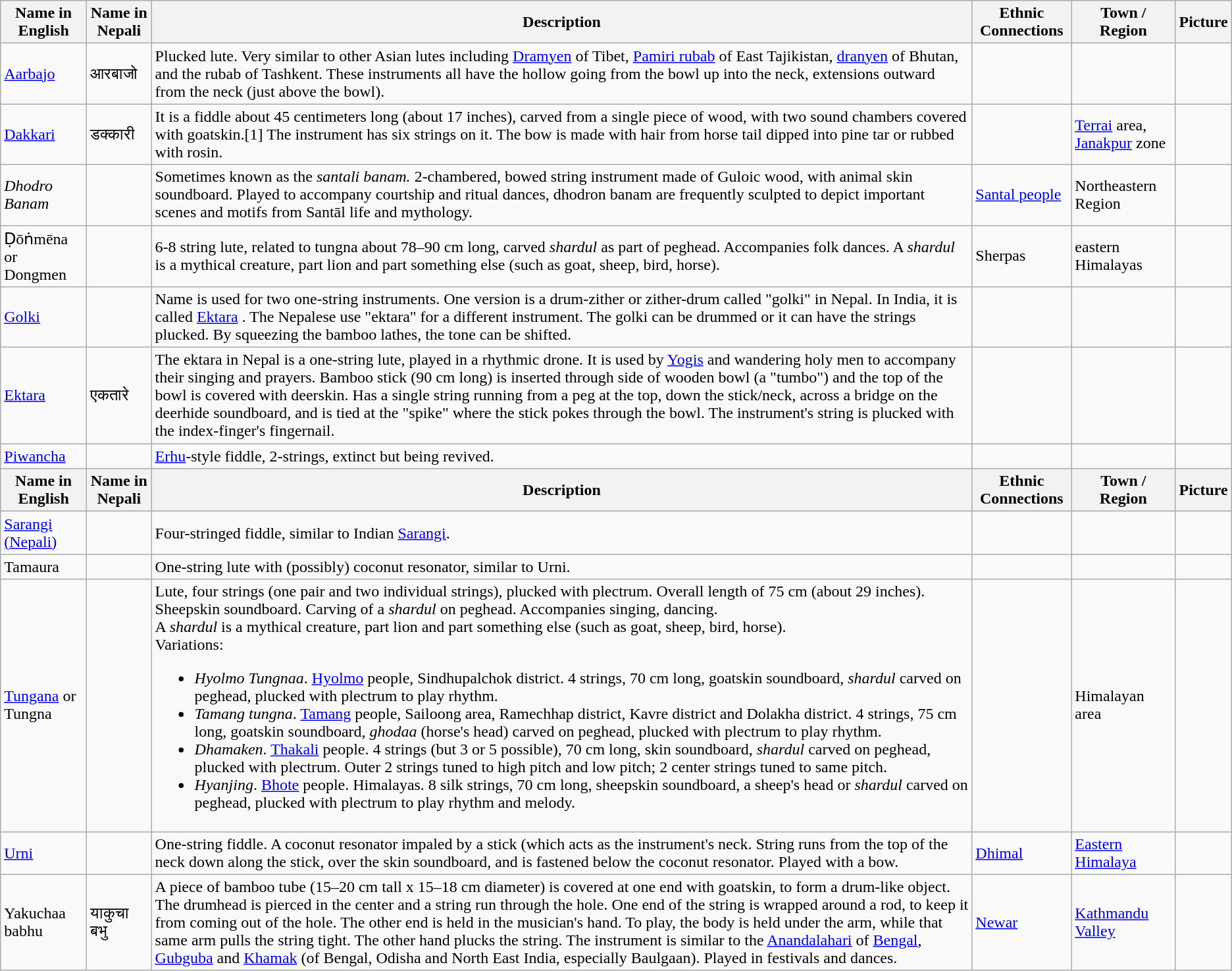<table class="wikitable">
<tr>
<th>Name in English</th>
<th>Name in Nepali</th>
<th>Description</th>
<th>Ethnic Connections</th>
<th>Town / Region</th>
<th>Picture</th>
</tr>
<tr>
<td><a href='#'>Aarbajo</a></td>
<td>आरबाजो</td>
<td>Plucked lute. Very similar to other Asian lutes including <a href='#'>Dramyen</a> of Tibet, <a href='#'>Pamiri rubab</a> of East Tajikistan, <a href='#'>dranyen</a> of Bhutan, and the rubab of Tashkent. These instruments all have the hollow going from the bowl up into the neck, extensions outward from the neck (just above the bowl).</td>
<td></td>
<td></td>
<td></td>
</tr>
<tr>
<td><a href='#'>Dakkari</a></td>
<td>डक्कारी</td>
<td>It is a fiddle about 45 centimeters long (about 17 inches), carved from a single piece of wood, with two sound chambers covered with goatskin.[1] The instrument has six strings on it. The bow is made with hair from horse tail dipped into pine tar or rubbed with rosin.</td>
<td></td>
<td><a href='#'>Terrai</a> area, <a href='#'>Janakpur</a> zone</td>
<td></td>
</tr>
<tr>
<td><em>Dhodro Banam</em></td>
<td></td>
<td>Sometimes known as the <em>santali banam.</em> 2-chambered, bowed string instrument made of Guloic wood, with animal skin soundboard. Played to accompany courtship and ritual dances, dhodron banam are frequently sculpted to depict important scenes and motifs from Santāl life and mythology.</td>
<td><a href='#'>Santal people</a></td>
<td>Northeastern Region</td>
<td></td>
</tr>
<tr>
<td>Ḍōṅmēna or Dongmen</td>
<td></td>
<td>6-8 string lute, related to tungna about 78–90 cm long, carved <em>shardul</em> as part of peghead. Accompanies folk dances. A <em>shardul</em> is a mythical creature, part lion and part something else (such as goat, sheep, bird, horse).</td>
<td>Sherpas</td>
<td>eastern Himalayas</td>
<td></td>
</tr>
<tr>
<td><a href='#'>Golki</a></td>
<td></td>
<td>Name is used for two one-string instruments. One version is a drum-zither or zither-drum called "golki" in Nepal. In India, it is called <a href='#'>Ektara</a> . The Nepalese use "ektara" for a different instrument. The golki can be drummed or it can have the strings plucked. By squeezing the bamboo lathes, the tone can be shifted.</td>
<td></td>
<td></td>
<td></td>
</tr>
<tr>
<td><a href='#'>Ektara</a></td>
<td>एकतारे</td>
<td>The ektara in Nepal is a one-string lute, played in a rhythmic drone. It is used by <a href='#'>Yogis</a> and wandering holy men to accompany their singing and prayers.  Bamboo stick (90 cm long) is inserted through side of wooden bowl (a "tumbo") and the top of the bowl is covered with deerskin. Has a single string running from a peg at the top, down the stick/neck, across a bridge on the deerhide soundboard, and is tied at the "spike" where the stick pokes through the bowl. The instrument's string is plucked with the index-finger's fingernail.</td>
<td></td>
<td></td>
<td></td>
</tr>
<tr>
<td><a href='#'>Piwancha</a></td>
<td></td>
<td><a href='#'>Erhu</a>-style fiddle, 2-strings, extinct but being revived.</td>
<td></td>
<td></td>
<td></td>
</tr>
<tr>
<th>Name in English</th>
<th>Name in Nepali</th>
<th>Description</th>
<th>Ethnic Connections</th>
<th>Town / Region</th>
<th>Picture</th>
</tr>
<tr>
<td><a href='#'>Sarangi (Nepali)</a></td>
<td></td>
<td>Four-stringed fiddle, similar to Indian <a href='#'>Sarangi</a>.</td>
<td></td>
<td></td>
<td></td>
</tr>
<tr>
<td>Tamaura</td>
<td></td>
<td>One-string lute with (possibly) coconut resonator,  similar to Urni.</td>
<td></td>
<td></td>
<td></td>
</tr>
<tr>
<td><a href='#'>Tungana</a> or Tungna</td>
<td></td>
<td>Lute, four strings (one pair and two individual strings), plucked with plectrum. Overall length of 75 cm (about 29 inches). Sheepskin soundboard. Carving of a <em>shardul</em> on peghead. Accompanies singing, dancing.<br>A <em>shardul</em> is a mythical creature, part lion and part something else (such as goat, sheep, bird, horse).<br>Variations:<ul><li><em>Hyolmo Tungnaa</em>. <a href='#'>Hyolmo</a> people, Sindhupalchok district. 4 strings, 70 cm long, goatskin soundboard, <em>shardul</em> carved on peghead, plucked with plectrum to play rhythm.</li><li><em>Tamang tungna</em>. <a href='#'>Tamang</a> people, Sailoong area, Ramechhap district, Kavre district and Dolakha district. 4 strings, 75 cm long, goatskin soundboard, <em>ghodaa</em> (horse's head) carved on peghead, plucked with plectrum to play rhythm.</li><li><em>Dhamaken</em>. <a href='#'>Thakali</a> people. 4 strings (but 3 or 5 possible), 70 cm long, skin soundboard, <em>shardul</em> carved on peghead, plucked with plectrum. Outer 2 strings tuned to high pitch and low pitch; 2 center strings tuned to same pitch.</li><li><em>Hyanjing</em>. <a href='#'>Bhote</a> people. Himalayas. 8 silk strings, 70 cm long, sheepskin soundboard, a sheep's head or <em>shardul</em> carved on peghead, plucked with plectrum to play rhythm and melody.</li></ul></td>
<td></td>
<td>Himalayan area</td>
<td></td>
</tr>
<tr>
<td><a href='#'>Urni</a></td>
<td></td>
<td>One-string fiddle. A coconut resonator impaled by a stick (which acts as the instrument's neck.  String runs from the top of the neck down along the stick, over the skin soundboard, and is fastened below the coconut resonator. Played with a bow.</td>
<td><a href='#'>Dhimal</a></td>
<td><a href='#'>Eastern Himalaya</a></td>
<td></td>
</tr>
<tr>
<td>Yakuchaa babhu</td>
<td>याकुचा बभु</td>
<td>A piece of bamboo tube (15–20 cm tall x 15–18 cm diameter) is covered at one end with goatskin, to form a drum-like object. The drumhead is pierced in the center and a string run through the hole. One end of the string is wrapped around a rod, to keep it from coming out of the hole. The other end is held in the musician's hand. To play, the body is held under the arm, while that same arm pulls the string tight. The other hand plucks the string. The instrument is similar to the <a href='#'>Anandalahari</a> of <a href='#'>Bengal</a>, <a href='#'>Gubguba</a> and <a href='#'>Khamak</a> (of Bengal, Odisha and North East India, especially Baulgaan). Played in festivals and dances.</td>
<td><a href='#'>Newar</a></td>
<td><a href='#'>Kathmandu Valley</a></td>
<td></td>
</tr>
</table>
